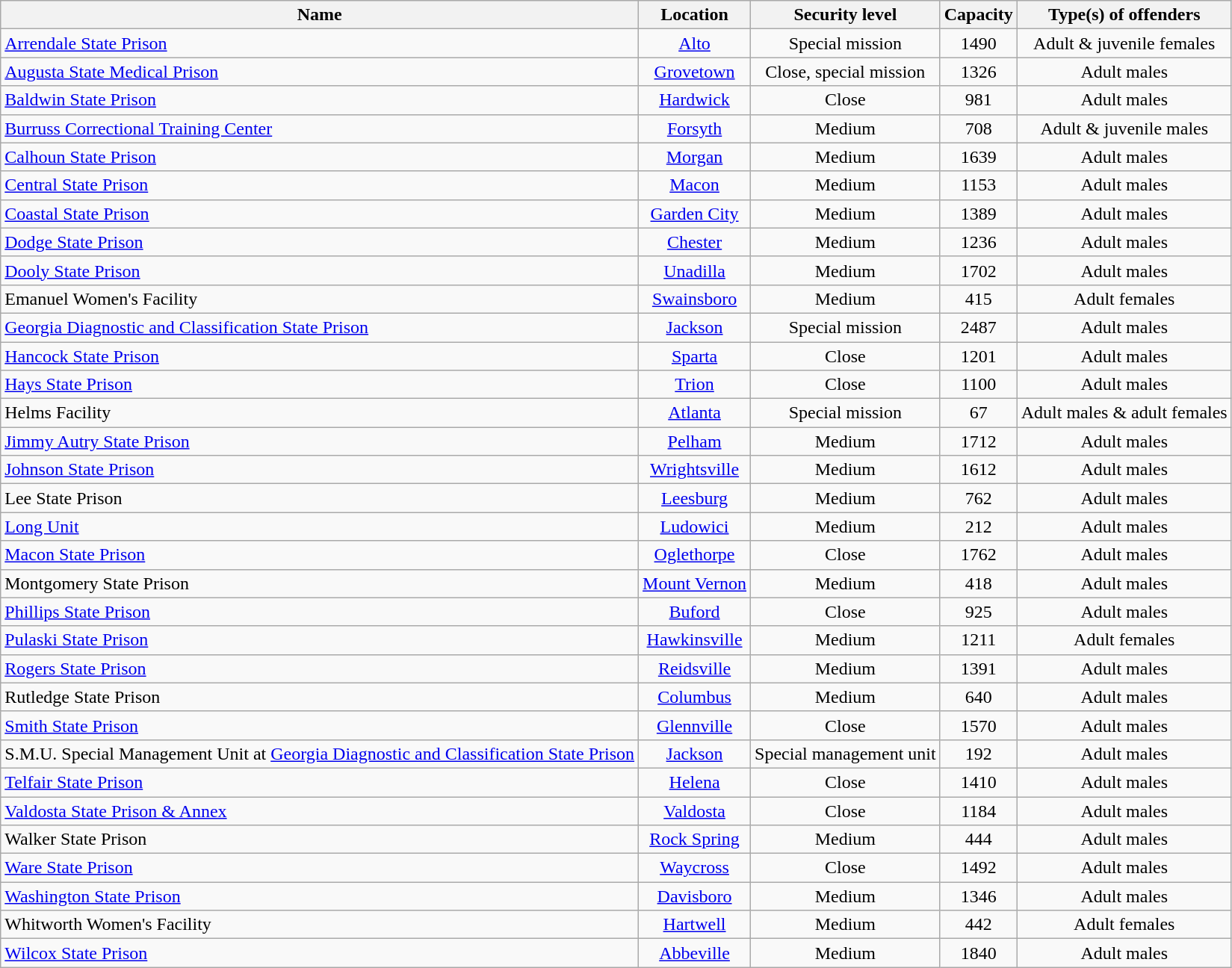<table class="wikitable sortable">
<tr>
<th>Name</th>
<th style="text-align: center;">Location</th>
<th style="text-align: center;">Security level</th>
<th style="text-align: center;">Capacity</th>
<th style="text-align: center;">Type(s) of offenders</th>
</tr>
<tr>
<td><a href='#'>Arrendale State Prison</a></td>
<td style="text-align: center;"><a href='#'>Alto</a></td>
<td style="text-align: center;">Special mission</td>
<td style="text-align: center;">1490</td>
<td style="text-align: center;">Adult & juvenile females</td>
</tr>
<tr>
<td><a href='#'>Augusta State Medical Prison</a></td>
<td style="text-align: center;"><a href='#'>Grovetown</a></td>
<td style="text-align: center;">Close, special mission</td>
<td style="text-align: center;">1326</td>
<td style="text-align: center;">Adult males</td>
</tr>
<tr>
<td><a href='#'>Baldwin State Prison</a></td>
<td style="text-align: center;"><a href='#'>Hardwick</a></td>
<td style="text-align: center;">Close</td>
<td style="text-align: center;">981</td>
<td style="text-align: center;">Adult males</td>
</tr>
<tr>
<td><a href='#'>Burruss Correctional Training Center</a></td>
<td style="text-align: center;"><a href='#'>Forsyth</a></td>
<td style="text-align: center;">Medium</td>
<td style="text-align: center;">708</td>
<td style="text-align: center;">Adult & juvenile males</td>
</tr>
<tr>
<td><a href='#'>Calhoun State Prison</a></td>
<td style="text-align: center;"><a href='#'>Morgan</a></td>
<td style="text-align: center;">Medium</td>
<td style="text-align: center;">1639</td>
<td style="text-align: center;">Adult males</td>
</tr>
<tr>
<td><a href='#'>Central State Prison</a></td>
<td style="text-align: center;"><a href='#'>Macon</a></td>
<td style="text-align: center;">Medium</td>
<td style="text-align: center;">1153</td>
<td style="text-align: center;">Adult males</td>
</tr>
<tr>
<td><a href='#'>Coastal State Prison</a></td>
<td style="text-align: center;"><a href='#'>Garden City</a></td>
<td style="text-align: center;">Medium</td>
<td style="text-align: center;">1389</td>
<td style="text-align: center;">Adult males</td>
</tr>
<tr>
<td><a href='#'>Dodge State Prison</a></td>
<td style="text-align: center;"><a href='#'>Chester</a></td>
<td style="text-align: center;">Medium</td>
<td style="text-align: center;">1236</td>
<td style="text-align: center;">Adult males</td>
</tr>
<tr>
<td><a href='#'>Dooly State Prison</a></td>
<td style="text-align: center;"><a href='#'>Unadilla</a></td>
<td style="text-align: center;">Medium</td>
<td style="text-align: center;">1702</td>
<td style="text-align: center;">Adult males</td>
</tr>
<tr>
<td>Emanuel Women's Facility</td>
<td style="text-align: center;"><a href='#'>Swainsboro</a></td>
<td style="text-align: center;">Medium</td>
<td style="text-align: center;">415</td>
<td style="text-align: center;">Adult females</td>
</tr>
<tr>
<td><a href='#'>Georgia Diagnostic and Classification State Prison</a></td>
<td style="text-align: center;"><a href='#'>Jackson</a></td>
<td style="text-align: center;">Special mission</td>
<td style="text-align: center;">2487</td>
<td style="text-align: center;">Adult males</td>
</tr>
<tr>
<td><a href='#'>Hancock State Prison</a></td>
<td style="text-align: center;"><a href='#'>Sparta</a></td>
<td style="text-align: center;">Close</td>
<td style="text-align: center;">1201</td>
<td style="text-align: center;">Adult males</td>
</tr>
<tr>
<td><a href='#'>Hays State Prison</a></td>
<td style="text-align: center;"><a href='#'>Trion</a></td>
<td style="text-align: center;">Close</td>
<td style="text-align: center;">1100</td>
<td style="text-align: center;">Adult males</td>
</tr>
<tr>
<td>Helms Facility</td>
<td style="text-align: center;"><a href='#'>Atlanta</a></td>
<td style="text-align: center;">Special mission</td>
<td style="text-align: center;">67</td>
<td style="text-align: center;">Adult males & adult females</td>
</tr>
<tr>
<td><a href='#'>Jimmy Autry State Prison</a></td>
<td style="text-align: center;"><a href='#'>Pelham</a></td>
<td style="text-align: center;">Medium</td>
<td style="text-align: center;">1712</td>
<td style="text-align: center;">Adult males</td>
</tr>
<tr>
<td><a href='#'>Johnson State Prison</a></td>
<td style="text-align: center;"><a href='#'>Wrightsville</a></td>
<td style="text-align: center;">Medium</td>
<td style="text-align: center;">1612</td>
<td style="text-align: center;">Adult males</td>
</tr>
<tr>
<td>Lee State Prison</td>
<td style="text-align: center;"><a href='#'>Leesburg</a></td>
<td style="text-align: center;">Medium</td>
<td style="text-align: center;">762</td>
<td style="text-align: center;">Adult males</td>
</tr>
<tr>
<td><a href='#'>Long Unit</a></td>
<td style="text-align: center;"><a href='#'>Ludowici</a></td>
<td style="text-align: center;">Medium</td>
<td style="text-align: center;">212</td>
<td style="text-align: center;">Adult males</td>
</tr>
<tr>
<td><a href='#'>Macon State Prison</a></td>
<td style="text-align: center;"><a href='#'>Oglethorpe</a></td>
<td style="text-align: center;">Close</td>
<td style="text-align: center;">1762</td>
<td style="text-align: center;">Adult males</td>
</tr>
<tr>
<td>Montgomery State Prison</td>
<td style="text-align: center;"><a href='#'>Mount Vernon</a></td>
<td style="text-align: center;">Medium</td>
<td style="text-align: center;">418</td>
<td style="text-align: center;">Adult males</td>
</tr>
<tr>
<td><a href='#'>Phillips State Prison</a></td>
<td style="text-align: center;"><a href='#'>Buford</a></td>
<td style="text-align: center;">Close</td>
<td style="text-align: center;">925</td>
<td style="text-align: center;">Adult males</td>
</tr>
<tr>
<td><a href='#'>Pulaski State Prison</a></td>
<td style="text-align: center;"><a href='#'>Hawkinsville</a></td>
<td style="text-align: center;">Medium</td>
<td style="text-align: center;">1211</td>
<td style="text-align: center;">Adult females</td>
</tr>
<tr>
<td><a href='#'>Rogers State Prison</a></td>
<td style="text-align: center;"><a href='#'>Reidsville</a></td>
<td style="text-align: center;">Medium</td>
<td style="text-align: center;">1391</td>
<td style="text-align: center;">Adult males</td>
</tr>
<tr>
<td>Rutledge State Prison</td>
<td style="text-align: center;"><a href='#'>Columbus</a></td>
<td style="text-align: center;">Medium</td>
<td style="text-align: center;">640</td>
<td style="text-align: center;">Adult males</td>
</tr>
<tr>
<td><a href='#'>Smith State Prison</a></td>
<td style="text-align: center;"><a href='#'>Glennville</a></td>
<td style="text-align: center;">Close</td>
<td style="text-align: center;">1570</td>
<td style="text-align: center;">Adult males</td>
</tr>
<tr>
<td>S.M.U. Special Management Unit at <a href='#'>Georgia Diagnostic and Classification State Prison</a></td>
<td style="text-align: center;"><a href='#'>Jackson</a></td>
<td style="text-align: center;">Special management unit</td>
<td style="text-align: center;">192</td>
<td style="text-align: center;">Adult males</td>
</tr>
<tr>
<td><a href='#'>Telfair State Prison</a></td>
<td style="text-align: center;"><a href='#'>Helena</a></td>
<td style="text-align: center;">Close</td>
<td style="text-align: center;">1410</td>
<td style="text-align: center;">Adult males</td>
</tr>
<tr>
<td><a href='#'>Valdosta State Prison & Annex</a></td>
<td style="text-align: center;"><a href='#'>Valdosta</a></td>
<td style="text-align: center;">Close</td>
<td style="text-align: center;">1184</td>
<td style="text-align: center;">Adult males</td>
</tr>
<tr>
<td>Walker State Prison</td>
<td style="text-align: center;"><a href='#'>Rock Spring</a></td>
<td style="text-align: center;">Medium</td>
<td style="text-align: center;">444</td>
<td style="text-align: center;">Adult males</td>
</tr>
<tr>
<td><a href='#'>Ware State Prison</a></td>
<td style="text-align: center;"><a href='#'>Waycross</a></td>
<td style="text-align: center;">Close</td>
<td style="text-align: center;">1492</td>
<td style="text-align: center;">Adult males</td>
</tr>
<tr>
<td><a href='#'>Washington State Prison</a></td>
<td style="text-align: center;"><a href='#'>Davisboro</a></td>
<td style="text-align: center;">Medium</td>
<td style="text-align: center;">1346</td>
<td style="text-align: center;">Adult males</td>
</tr>
<tr>
<td>Whitworth Women's Facility</td>
<td style="text-align: center;"><a href='#'>Hartwell</a></td>
<td style="text-align: center;">Medium</td>
<td style="text-align: center;">442</td>
<td style="text-align: center;">Adult females</td>
</tr>
<tr>
<td><a href='#'>Wilcox State Prison</a></td>
<td style="text-align: center;"><a href='#'>Abbeville</a></td>
<td style="text-align: center;">Medium</td>
<td style="text-align: center;">1840</td>
<td style="text-align: center;">Adult males</td>
</tr>
</table>
